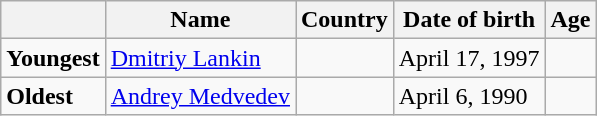<table class="wikitable">
<tr>
<th></th>
<th><strong>Name</strong></th>
<th><strong>Country</strong></th>
<th><strong>Date of birth</strong></th>
<th><strong>Age</strong></th>
</tr>
<tr>
<td><strong>Youngest</strong></td>
<td><a href='#'>Dmitriy Lankin</a></td>
<td></td>
<td>April 17, 1997</td>
<td></td>
</tr>
<tr>
<td><strong>Oldest</strong></td>
<td><a href='#'>Andrey Medvedev</a></td>
<td></td>
<td>April 6, 1990</td>
<td></td>
</tr>
</table>
